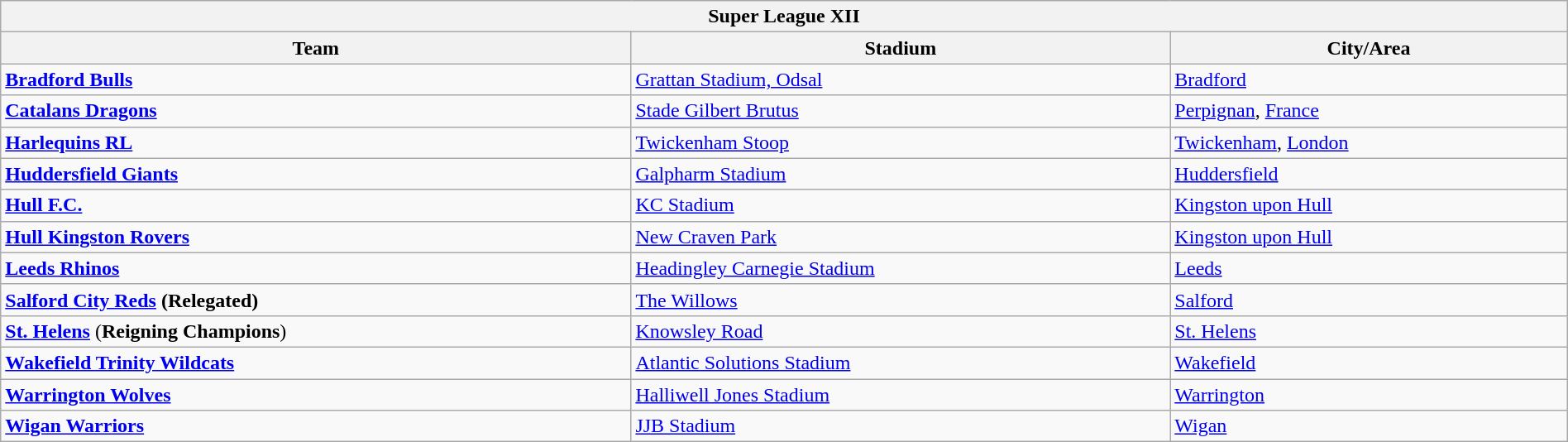<table class="wikitable" style="width: 100%">
<tr>
<th colspan="5">Super League XII</th>
</tr>
<tr>
<th>Team</th>
<th>Stadium</th>
<th>City/Area</th>
</tr>
<tr>
<td> <strong><a href='#'>Bradford Bulls</a></strong></td>
<td><a href='#'>Grattan Stadium, Odsal</a></td>
<td><a href='#'>Bradford</a></td>
</tr>
<tr>
<td> <strong><a href='#'>Catalans Dragons</a></strong></td>
<td><a href='#'>Stade Gilbert Brutus</a></td>
<td><a href='#'>Perpignan</a>, <a href='#'>France</a></td>
</tr>
<tr>
<td> <strong><a href='#'>Harlequins RL</a></strong></td>
<td><a href='#'>Twickenham Stoop</a></td>
<td><a href='#'>Twickenham</a>, <a href='#'>London</a></td>
</tr>
<tr>
<td> <strong><a href='#'>Huddersfield Giants</a></strong></td>
<td><a href='#'>Galpharm Stadium</a></td>
<td><a href='#'>Huddersfield</a></td>
</tr>
<tr>
<td> <strong><a href='#'>Hull F.C.</a></strong></td>
<td><a href='#'>KC Stadium</a></td>
<td><a href='#'>Kingston upon Hull</a></td>
</tr>
<tr>
<td> <strong><a href='#'>Hull Kingston Rovers</a></strong></td>
<td><a href='#'>New Craven Park</a></td>
<td><a href='#'>Kingston upon Hull</a></td>
</tr>
<tr>
<td> <strong><a href='#'>Leeds Rhinos</a></strong></td>
<td><a href='#'>Headingley Carnegie Stadium</a></td>
<td><a href='#'>Leeds</a></td>
</tr>
<tr>
<td> <strong><a href='#'>Salford City Reds</a> (Relegated)</strong></td>
<td><a href='#'>The Willows</a></td>
<td><a href='#'>Salford</a></td>
</tr>
<tr>
<td> <strong><a href='#'>St. Helens</a></strong> (<strong>Reigning Champions</strong>)</td>
<td><a href='#'>Knowsley Road</a></td>
<td><a href='#'>St. Helens</a></td>
</tr>
<tr>
<td> <strong><a href='#'>Wakefield Trinity Wildcats</a></strong></td>
<td><a href='#'>Atlantic Solutions Stadium</a></td>
<td><a href='#'>Wakefield</a></td>
</tr>
<tr>
<td> <strong><a href='#'>Warrington Wolves</a></strong></td>
<td><a href='#'>Halliwell Jones Stadium</a></td>
<td><a href='#'>Warrington</a></td>
</tr>
<tr>
<td> <strong><a href='#'>Wigan Warriors</a></strong></td>
<td><a href='#'>JJB Stadium</a></td>
<td><a href='#'>Wigan</a></td>
</tr>
</table>
